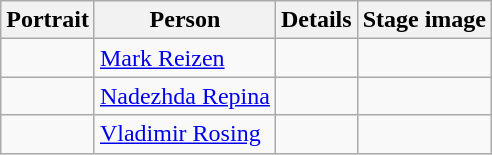<table class="wikitable">
<tr>
<th>Portrait</th>
<th>Person</th>
<th>Details</th>
<th>Stage image</th>
</tr>
<tr>
<td align=center></td>
<td><a href='#'>Mark Reizen</a></td>
<td></td>
<td align=center></td>
</tr>
<tr>
<td align=center></td>
<td><a href='#'>Nadezhda Repina</a></td>
<td></td>
<td align=center></td>
</tr>
<tr>
<td align=center></td>
<td><a href='#'>Vladimir Rosing</a></td>
<td></td>
<td align=center></td>
</tr>
</table>
